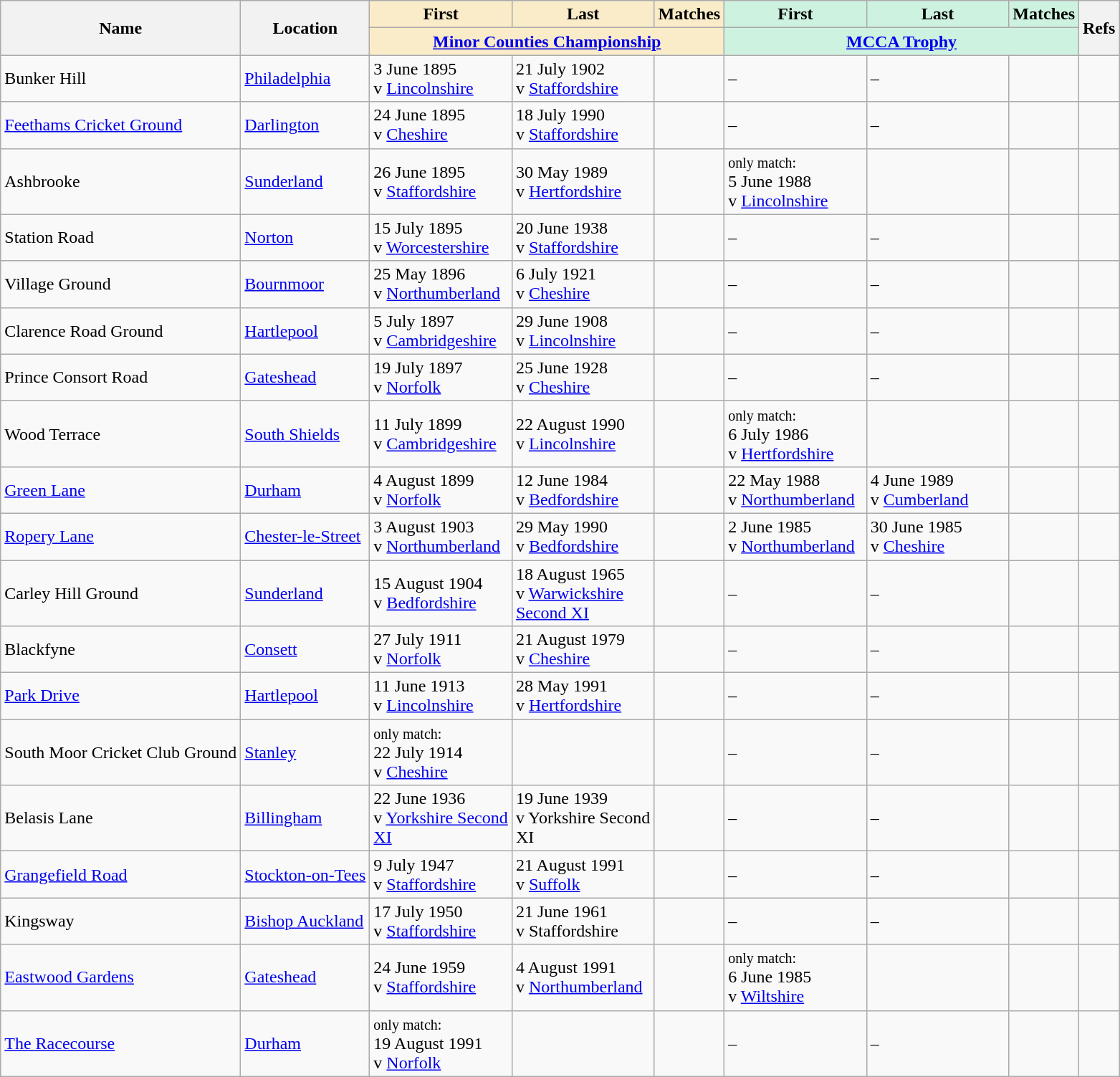<table class="wikitable sortable">
<tr>
<th rowspan="2">Name</th>
<th rowspan="2">Location</th>
<th width="125" class="unsortable" style="background:#faecc8">First</th>
<th width="125" class="unsortable" style="background:#faecc8">Last</th>
<th style="background:#faecc8">Matches</th>
<th width="125" class="unsortable" style="background:#cef2e0">First</th>
<th width="125" class="unsortable" style="background:#cef2e0">Last</th>
<th style="background:#cef2e0">Matches</th>
<th rowspan="2" class="unsortable">Refs</th>
</tr>
<tr class="unsortable">
<th colspan="3" style="background:#faecc8"><a href='#'>Minor Counties Championship</a></th>
<th colspan="3" style="background:#cef2e0"><a href='#'>MCCA Trophy</a></th>
</tr>
<tr>
<td>Bunker Hill</td>
<td><a href='#'>Philadelphia</a></td>
<td>3 June 1895<br>v <a href='#'>Lincolnshire</a></td>
<td>21 July 1902<br>v <a href='#'>Staffordshire</a></td>
<td></td>
<td>–</td>
<td>–</td>
<td></td>
<td></td>
</tr>
<tr>
<td><a href='#'>Feethams Cricket Ground</a></td>
<td><a href='#'>Darlington</a></td>
<td>24 June 1895<br>v <a href='#'>Cheshire</a></td>
<td>18 July 1990<br>v <a href='#'>Staffordshire</a></td>
<td></td>
<td>–</td>
<td>–</td>
<td></td>
<td></td>
</tr>
<tr>
<td>Ashbrooke</td>
<td><a href='#'>Sunderland</a></td>
<td>26 June 1895<br>v <a href='#'>Staffordshire</a></td>
<td>30 May 1989<br>v <a href='#'>Hertfordshire</a></td>
<td></td>
<td><small>only match:</small><br>5 June 1988<br>v <a href='#'>Lincolnshire</a></td>
<td> </td>
<td></td>
<td></td>
</tr>
<tr>
<td>Station Road</td>
<td><a href='#'>Norton</a></td>
<td>15 July 1895<br>v <a href='#'>Worcestershire</a></td>
<td>20 June 1938<br>v <a href='#'>Staffordshire</a></td>
<td></td>
<td>–</td>
<td>–</td>
<td></td>
<td></td>
</tr>
<tr>
<td>Village Ground</td>
<td><a href='#'>Bournmoor</a></td>
<td>25 May 1896<br>v <a href='#'>Northumberland</a></td>
<td>6 July 1921<br>v <a href='#'>Cheshire</a></td>
<td></td>
<td>–</td>
<td>–</td>
<td></td>
<td></td>
</tr>
<tr>
<td>Clarence Road Ground</td>
<td><a href='#'>Hartlepool</a></td>
<td>5 July 1897<br>v <a href='#'>Cambridgeshire</a></td>
<td>29 June 1908<br>v <a href='#'>Lincolnshire</a></td>
<td></td>
<td>–</td>
<td>–</td>
<td></td>
<td></td>
</tr>
<tr>
<td>Prince Consort Road</td>
<td><a href='#'>Gateshead</a></td>
<td>19 July 1897<br>v <a href='#'>Norfolk</a></td>
<td>25 June 1928<br>v <a href='#'>Cheshire</a></td>
<td></td>
<td>–</td>
<td>–</td>
<td></td>
<td></td>
</tr>
<tr>
<td>Wood Terrace</td>
<td><a href='#'>South Shields</a></td>
<td>11 July 1899<br>v <a href='#'>Cambridgeshire</a></td>
<td>22 August 1990<br>v <a href='#'>Lincolnshire</a></td>
<td></td>
<td><small>only match:</small><br>6 July 1986<br>v <a href='#'>Hertfordshire</a></td>
<td> </td>
<td></td>
<td></td>
</tr>
<tr>
<td><a href='#'>Green Lane</a><br></td>
<td><a href='#'>Durham</a></td>
<td>4 August 1899<br>v <a href='#'>Norfolk</a></td>
<td>12 June 1984<br>v <a href='#'>Bedfordshire</a></td>
<td></td>
<td>22 May 1988<br>v <a href='#'>Northumberland</a></td>
<td>4 June 1989<br>v <a href='#'>Cumberland</a></td>
<td></td>
<td></td>
</tr>
<tr>
<td><a href='#'>Ropery Lane</a><br></td>
<td><a href='#'>Chester-le-Street</a></td>
<td>3 August 1903<br>v <a href='#'>Northumberland</a></td>
<td>29 May 1990<br>v <a href='#'>Bedfordshire</a></td>
<td></td>
<td>2 June 1985<br>v <a href='#'>Northumberland</a></td>
<td>30 June 1985<br>v <a href='#'>Cheshire</a></td>
<td></td>
<td></td>
</tr>
<tr>
<td>Carley Hill Ground</td>
<td><a href='#'>Sunderland</a></td>
<td>15 August 1904<br>v <a href='#'>Bedfordshire</a></td>
<td>18 August 1965<br>v <a href='#'>Warwickshire Second XI</a></td>
<td></td>
<td>–</td>
<td>–</td>
<td></td>
<td></td>
</tr>
<tr>
<td>Blackfyne</td>
<td><a href='#'>Consett</a></td>
<td>27 July 1911<br>v <a href='#'>Norfolk</a></td>
<td>21 August 1979<br>v <a href='#'>Cheshire</a></td>
<td></td>
<td>–</td>
<td>–</td>
<td></td>
<td></td>
</tr>
<tr>
<td><a href='#'>Park Drive</a></td>
<td><a href='#'>Hartlepool</a></td>
<td>11 June 1913<br>v <a href='#'>Lincolnshire</a></td>
<td>28 May 1991<br>v <a href='#'>Hertfordshire</a></td>
<td></td>
<td>–</td>
<td>–</td>
<td></td>
<td></td>
</tr>
<tr>
<td>South Moor Cricket Club Ground</td>
<td><a href='#'>Stanley</a></td>
<td><small>only match:</small><br>22 July 1914<br>v <a href='#'>Cheshire</a></td>
<td> </td>
<td></td>
<td>–</td>
<td>–</td>
<td></td>
<td></td>
</tr>
<tr>
<td>Belasis Lane</td>
<td><a href='#'>Billingham</a></td>
<td>22 June 1936<br>v <a href='#'>Yorkshire Second XI</a></td>
<td>19 June 1939<br>v Yorkshire Second XI</td>
<td></td>
<td>–</td>
<td>–</td>
<td></td>
<td></td>
</tr>
<tr>
<td><a href='#'>Grangefield Road</a><br></td>
<td><a href='#'>Stockton-on-Tees</a></td>
<td>9 July 1947<br>v <a href='#'>Staffordshire</a></td>
<td>21 August 1991<br>v <a href='#'>Suffolk</a></td>
<td></td>
<td>–</td>
<td>–</td>
<td></td>
<td></td>
</tr>
<tr>
<td>Kingsway<br></td>
<td><a href='#'>Bishop Auckland</a></td>
<td>17 July 1950<br>v <a href='#'>Staffordshire</a></td>
<td>21 June 1961<br>v Staffordshire</td>
<td></td>
<td>–</td>
<td>–</td>
<td></td>
<td></td>
</tr>
<tr>
<td><a href='#'>Eastwood Gardens</a></td>
<td><a href='#'>Gateshead</a></td>
<td>24 June 1959<br>v <a href='#'>Staffordshire</a></td>
<td>4 August 1991<br>v <a href='#'>Northumberland</a></td>
<td></td>
<td><small>only match:</small><br>6 June 1985<br>v <a href='#'>Wiltshire</a></td>
<td> </td>
<td></td>
<td></td>
</tr>
<tr>
<td><a href='#'>The Racecourse</a><br></td>
<td><a href='#'>Durham</a></td>
<td><small>only match:</small><br>19 August 1991<br>v <a href='#'>Norfolk</a></td>
<td> </td>
<td></td>
<td>–</td>
<td>–</td>
<td></td>
<td></td>
</tr>
</table>
